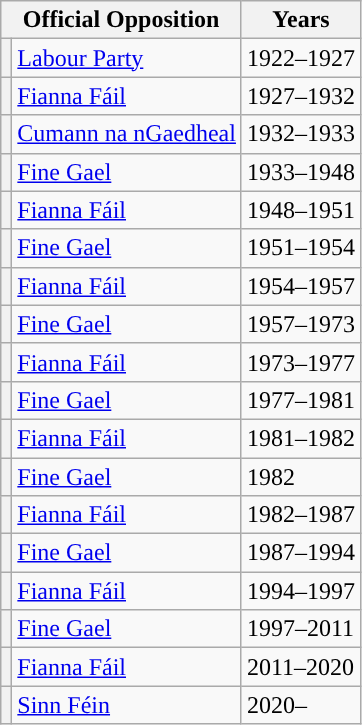<table class="wikitable">
<tr>
<th colspan=2>Official Opposition</th>
<th>Years</th>
</tr>
<tr>
<th style="background-color: "></th>
<td><a href='#'>Labour Party</a></td>
<td>1922–1927</td>
</tr>
<tr>
<th style="background-color: "></th>
<td><a href='#'>Fianna Fáil</a></td>
<td>1927–1932</td>
</tr>
<tr>
<th style="background-color: "></th>
<td><a href='#'>Cumann na nGaedheal</a></td>
<td>1932–1933</td>
</tr>
<tr>
<th style="background-color: "></th>
<td><a href='#'>Fine Gael</a></td>
<td>1933–1948</td>
</tr>
<tr>
<th style="background-color: "></th>
<td><a href='#'>Fianna Fáil</a></td>
<td>1948–1951</td>
</tr>
<tr>
<th style="background-color: "></th>
<td><a href='#'>Fine Gael</a></td>
<td>1951–1954</td>
</tr>
<tr>
<th style="background-color: "></th>
<td><a href='#'>Fianna Fáil</a></td>
<td>1954–1957</td>
</tr>
<tr>
<th style="background-color: "></th>
<td><a href='#'>Fine Gael</a></td>
<td>1957–1973</td>
</tr>
<tr>
<th style="background-color: "></th>
<td><a href='#'>Fianna Fáil</a></td>
<td>1973–1977</td>
</tr>
<tr>
<th style="background-color: "></th>
<td><a href='#'>Fine Gael</a></td>
<td>1977–1981</td>
</tr>
<tr>
<th style="background-color: "></th>
<td><a href='#'>Fianna Fáil</a></td>
<td>1981–1982</td>
</tr>
<tr>
<th style="background-color: "></th>
<td><a href='#'>Fine Gael</a></td>
<td>1982</td>
</tr>
<tr>
<th style="background-color: "></th>
<td><a href='#'>Fianna Fáil</a></td>
<td>1982–1987</td>
</tr>
<tr>
<th style="background-color: "></th>
<td><a href='#'>Fine Gael</a></td>
<td>1987–1994</td>
</tr>
<tr>
<th style="background-color: "></th>
<td><a href='#'>Fianna Fáil</a></td>
<td>1994–1997</td>
</tr>
<tr>
<th style="background-color: "></th>
<td><a href='#'>Fine Gael</a></td>
<td>1997–2011</td>
</tr>
<tr>
<th style="background-color: "></th>
<td><a href='#'>Fianna Fáil</a></td>
<td>2011–2020</td>
</tr>
<tr>
<th style="background-color: "></th>
<td><a href='#'>Sinn Féin</a></td>
<td>2020–</td>
</tr>
</table>
